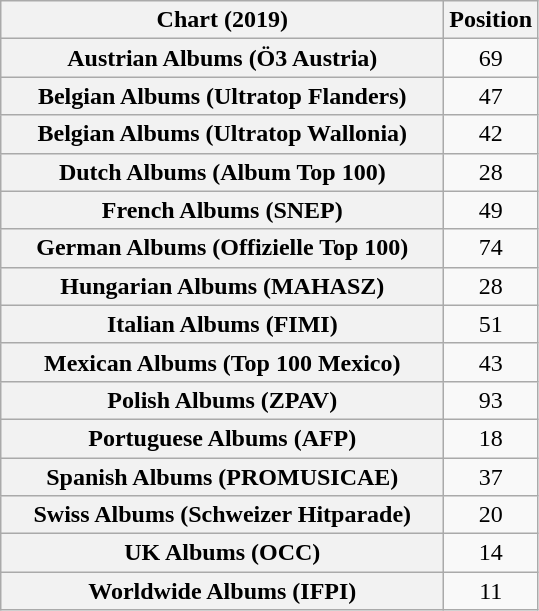<table class="wikitable sortable plainrowheaders" style="text-align:center">
<tr>
<th scope="col" style="width:18em;">Chart (2019)</th>
<th scope="col">Position</th>
</tr>
<tr>
<th scope="row">Austrian Albums (Ö3 Austria)</th>
<td>69</td>
</tr>
<tr>
<th scope="row">Belgian Albums (Ultratop Flanders)</th>
<td>47</td>
</tr>
<tr>
<th scope="row">Belgian Albums (Ultratop Wallonia)</th>
<td>42</td>
</tr>
<tr>
<th scope="row">Dutch Albums (Album Top 100)</th>
<td>28</td>
</tr>
<tr>
<th scope="row">French Albums (SNEP)</th>
<td>49</td>
</tr>
<tr>
<th scope="row">German Albums (Offizielle Top 100)</th>
<td>74</td>
</tr>
<tr>
<th scope="row">Hungarian Albums (MAHASZ)</th>
<td>28</td>
</tr>
<tr>
<th scope="row">Italian Albums (FIMI)</th>
<td>51</td>
</tr>
<tr>
<th scope="row">Mexican Albums (Top 100 Mexico)</th>
<td>43</td>
</tr>
<tr>
<th scope="row">Polish Albums (ZPAV)</th>
<td>93</td>
</tr>
<tr>
<th scope="row">Portuguese Albums (AFP)</th>
<td>18</td>
</tr>
<tr>
<th scope="row">Spanish Albums (PROMUSICAE)</th>
<td>37</td>
</tr>
<tr>
<th scope="row">Swiss Albums (Schweizer Hitparade)</th>
<td>20</td>
</tr>
<tr>
<th scope="row">UK Albums (OCC)</th>
<td>14</td>
</tr>
<tr>
<th scope="row">Worldwide Albums (IFPI)</th>
<td>11</td>
</tr>
</table>
